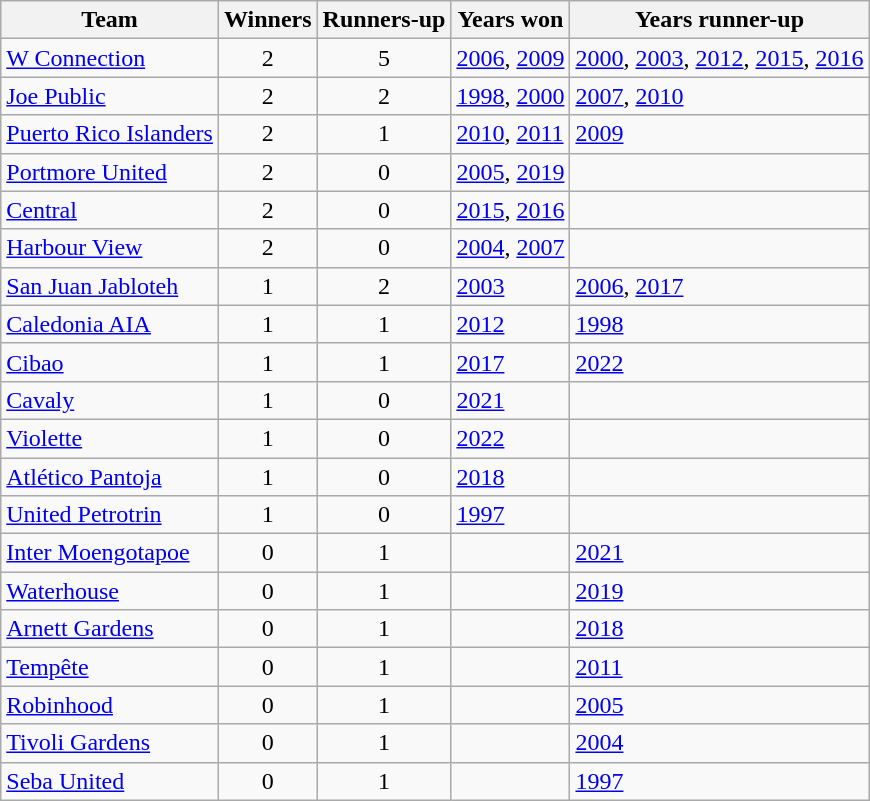<table class="wikitable sortable">
<tr>
<th>Team</th>
<th>Winners</th>
<th>Runners-up</th>
<th>Years won</th>
<th>Years runner-up</th>
</tr>
<tr>
<td> <a href='#'>W Connection</a></td>
<td align=center>2</td>
<td align=center>5</td>
<td><a href='#'>2006</a>, <a href='#'>2009</a></td>
<td><a href='#'>2000</a>, <a href='#'>2003</a>, <a href='#'>2012</a>, <a href='#'>2015</a>, <a href='#'>2016</a></td>
</tr>
<tr>
<td> <a href='#'>Joe Public</a></td>
<td align=center>2</td>
<td align=center>2</td>
<td><a href='#'>1998</a>, <a href='#'>2000</a></td>
<td><a href='#'>2007</a>, <a href='#'>2010</a></td>
</tr>
<tr>
<td> <a href='#'>Puerto Rico Islanders</a></td>
<td align=center>2</td>
<td align=center>1</td>
<td><a href='#'>2010</a>, <a href='#'>2011</a></td>
<td><a href='#'>2009</a></td>
</tr>
<tr>
<td> <a href='#'>Portmore United</a></td>
<td align=center>2</td>
<td align=center>0</td>
<td><a href='#'>2005</a>, <a href='#'>2019</a></td>
<td></td>
</tr>
<tr>
<td> <a href='#'>Central</a></td>
<td align=center>2</td>
<td align=center>0</td>
<td><a href='#'>2015</a>, <a href='#'>2016</a></td>
<td></td>
</tr>
<tr>
<td> <a href='#'>Harbour View</a></td>
<td align=center>2</td>
<td align=center>0</td>
<td><a href='#'>2004</a>, <a href='#'>2007</a></td>
<td></td>
</tr>
<tr>
<td> <a href='#'>San Juan Jabloteh</a></td>
<td align=center>1</td>
<td align=center>2</td>
<td><a href='#'>2003</a></td>
<td><a href='#'>2006</a>, <a href='#'>2017</a></td>
</tr>
<tr>
<td> <a href='#'>Caledonia AIA</a></td>
<td align=center>1</td>
<td align=center>1</td>
<td><a href='#'>2012</a></td>
<td><a href='#'>1998</a></td>
</tr>
<tr>
<td> <a href='#'>Cibao</a></td>
<td align=center>1</td>
<td align=center>1</td>
<td><a href='#'>2017</a></td>
<td><a href='#'>2022</a></td>
</tr>
<tr>
<td> <a href='#'>Cavaly</a></td>
<td align=center>1</td>
<td align=center>0</td>
<td><a href='#'>2021</a></td>
<td></td>
</tr>
<tr>
<td> <a href='#'>Violette</a></td>
<td align=center>1</td>
<td align=center>0</td>
<td><a href='#'>2022</a></td>
<td></td>
</tr>
<tr>
<td> <a href='#'>Atlético Pantoja</a></td>
<td align=center>1</td>
<td align=center>0</td>
<td><a href='#'>2018</a></td>
<td></td>
</tr>
<tr>
<td> <a href='#'>United Petrotrin</a></td>
<td align=center>1</td>
<td align=center>0</td>
<td><a href='#'>1997</a></td>
<td></td>
</tr>
<tr>
<td> <a href='#'>Inter Moengotapoe</a></td>
<td align=center>0</td>
<td align=center>1</td>
<td></td>
<td><a href='#'>2021</a></td>
</tr>
<tr>
<td> <a href='#'>Waterhouse</a></td>
<td align=center>0</td>
<td align=center>1</td>
<td></td>
<td><a href='#'>2019</a></td>
</tr>
<tr>
<td> <a href='#'>Arnett Gardens</a></td>
<td align=center>0</td>
<td align=center>1</td>
<td></td>
<td><a href='#'>2018</a></td>
</tr>
<tr>
<td> <a href='#'>Tempête</a></td>
<td align=center>0</td>
<td align=center>1</td>
<td></td>
<td><a href='#'>2011</a></td>
</tr>
<tr>
<td> <a href='#'>Robinhood</a></td>
<td align=center>0</td>
<td align=center>1</td>
<td></td>
<td><a href='#'>2005</a></td>
</tr>
<tr>
<td> <a href='#'>Tivoli Gardens</a></td>
<td align=center>0</td>
<td align=center>1</td>
<td></td>
<td><a href='#'>2004</a></td>
</tr>
<tr>
<td> <a href='#'>Seba United</a></td>
<td align=center>0</td>
<td align=center>1</td>
<td></td>
<td><a href='#'>1997</a></td>
</tr>
</table>
